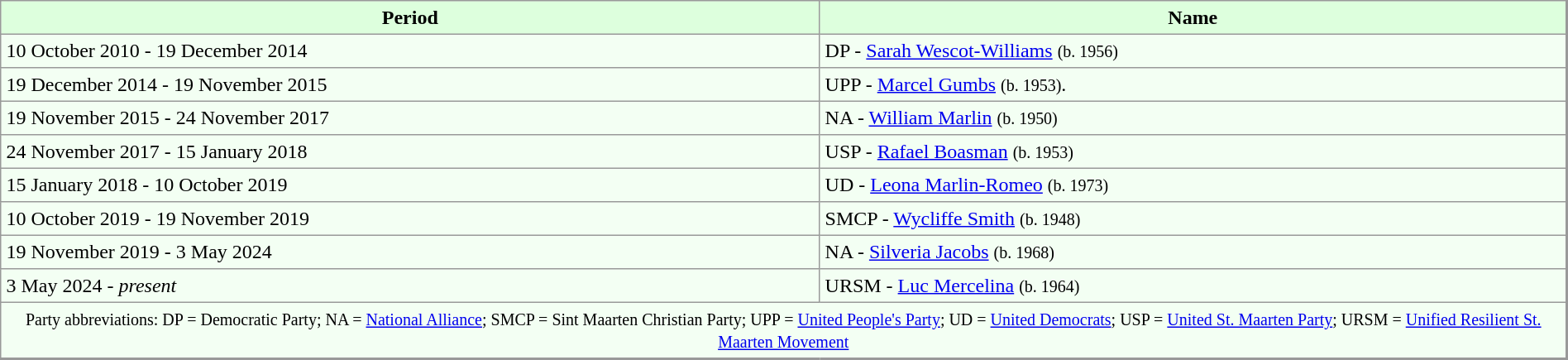<table align="center" rules="all" cellspacing="0" cellpadding="4" style="border: 1px solid #999; border-right: 2px solid #999; border-bottom: 2px solid #999; background: #f3fff3;">
<tr style="background:#ddffdd">
<th>Period</th>
<th>Name</th>
</tr>
<tr>
<td>10 October 2010 - 19 December 2014</td>
<td>DP - <a href='#'>Sarah Wescot-Williams</a> <small>(b. 1956)</small></td>
</tr>
<tr>
<td>19 December 2014 - 19 November 2015</td>
<td>UPP - <a href='#'>Marcel Gumbs</a> <small>(b. 1953)</small>.</td>
</tr>
<tr>
<td>19 November 2015 - 24 November 2017</td>
<td>NA - <a href='#'>William Marlin</a> <small>(b. 1950)</small></td>
</tr>
<tr>
<td>24 November 2017 - 15 January 2018</td>
<td>USP - <a href='#'>Rafael Boasman</a> <small>(b. 1953)</small></td>
</tr>
<tr>
<td>15 January 2018 - 10 October 2019</td>
<td>UD - <a href='#'>Leona Marlin-Romeo</a> <small>(b. 1973)</small></td>
</tr>
<tr>
<td>10 October 2019 - 19 November 2019</td>
<td>SMCP - <a href='#'>Wycliffe Smith</a> <small>(b. 1948)</small></td>
</tr>
<tr>
<td>19 November 2019 - 3 May 2024</td>
<td>NA - <a href='#'>Silveria Jacobs</a> <small>(b. 1968)</small></td>
</tr>
<tr>
<td>3 May 2024 - <em>present</em></td>
<td>URSM - <a href='#'>Luc Mercelina</a> <small>(b. 1964)</small></td>
</tr>
<tr>
<td colspan="2" align="center"><small> Party abbreviations: DP = Democratic Party; NA = <a href='#'>National Alliance</a>; SMCP = Sint Maarten Christian Party; UPP = <a href='#'>United People's Party</a>; UD = <a href='#'>United Democrats</a>; USP = <a href='#'>United St. Maarten Party</a>; URSM = <a href='#'>Unified Resilient St. Maarten Movement</a></small></td>
</tr>
</table>
